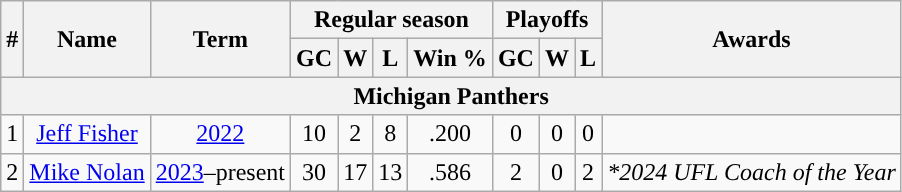<table class="wikitable" style="text-align:center">
<tr>
<th rowspan="2">#</th>
<th rowspan="2">Name</th>
<th rowspan="2">Term</th>
<th colspan="4">Regular season</th>
<th colspan="3">Playoffs</th>
<th rowspan="2">Awards</th>
</tr>
<tr>
<th>GC</th>
<th>W</th>
<th>L</th>
<th>Win %</th>
<th>GC</th>
<th>W</th>
<th>L</th>
</tr>
<tr>
<th colspan="11">Michigan Panthers</th>
</tr>
<tr>
<td>1</td>
<td><a href='#'>Jeff Fisher</a></td>
<td><a href='#'>2022</a></td>
<td>10</td>
<td>2</td>
<td>8</td>
<td>.200</td>
<td>0</td>
<td>0</td>
<td>0</td>
<td></td>
</tr>
<tr>
<td>2</td>
<td><a href='#'>Mike Nolan</a></td>
<td><a href='#'>2023</a>–present</td>
<td>30</td>
<td>17</td>
<td>13</td>
<td>.586</td>
<td>2</td>
<td>0</td>
<td>2</td>
<td><em>*2024 UFL Coach of the Year</em></td>
</tr>
</table>
